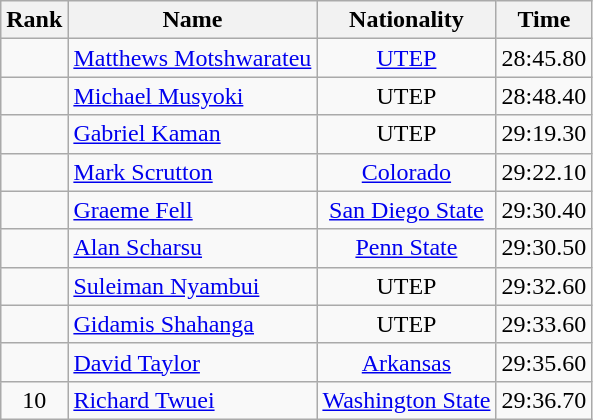<table class="wikitable sortable" style="text-align:center">
<tr>
<th>Rank</th>
<th>Name</th>
<th>Nationality</th>
<th>Time</th>
</tr>
<tr>
<td></td>
<td align=left> <a href='#'>Matthews Motshwarateu</a></td>
<td><a href='#'>UTEP</a></td>
<td>28:45.80</td>
</tr>
<tr>
<td></td>
<td align=left> <a href='#'>Michael Musyoki</a></td>
<td>UTEP</td>
<td>28:48.40</td>
</tr>
<tr>
<td></td>
<td align=left> <a href='#'>Gabriel Kaman</a></td>
<td>UTEP</td>
<td>29:19.30</td>
</tr>
<tr>
<td></td>
<td align=left> <a href='#'>Mark Scrutton</a></td>
<td><a href='#'>Colorado</a></td>
<td>29:22.10</td>
</tr>
<tr>
<td></td>
<td align=left> <a href='#'>Graeme Fell</a></td>
<td><a href='#'>San Diego State</a></td>
<td>29:30.40</td>
</tr>
<tr>
<td></td>
<td align=left> <a href='#'>Alan Scharsu</a></td>
<td><a href='#'>Penn State</a></td>
<td>29:30.50</td>
</tr>
<tr>
<td></td>
<td align=left> <a href='#'>Suleiman Nyambui</a></td>
<td>UTEP</td>
<td>29:32.60</td>
</tr>
<tr>
<td></td>
<td align=left> <a href='#'>Gidamis Shahanga</a></td>
<td>UTEP</td>
<td>29:33.60</td>
</tr>
<tr>
<td></td>
<td align=left> <a href='#'>David Taylor</a></td>
<td><a href='#'>Arkansas</a></td>
<td>29:35.60</td>
</tr>
<tr>
<td>10</td>
<td align=left> <a href='#'>Richard Twuei</a></td>
<td><a href='#'>Washington State</a></td>
<td>29:36.70</td>
</tr>
</table>
